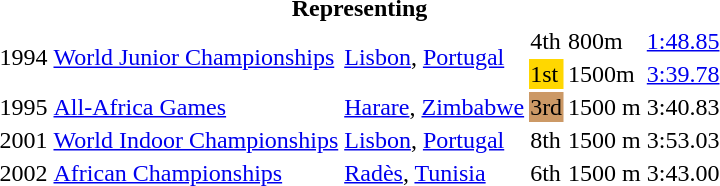<table>
<tr>
<th colspan="6">Representing </th>
</tr>
<tr>
<td rowspan=2>1994</td>
<td rowspan=2><a href='#'>World Junior Championships</a></td>
<td rowspan=2><a href='#'>Lisbon</a>, <a href='#'>Portugal</a></td>
<td>4th</td>
<td>800m</td>
<td><a href='#'>1:48.85</a></td>
</tr>
<tr>
<td bgcolor=gold>1st</td>
<td>1500m</td>
<td><a href='#'>3:39.78</a></td>
</tr>
<tr>
<td>1995</td>
<td><a href='#'>All-Africa Games</a></td>
<td><a href='#'>Harare</a>, <a href='#'>Zimbabwe</a></td>
<td bgcolor=cc9966>3rd</td>
<td>1500 m</td>
<td>3:40.83</td>
</tr>
<tr>
<td>2001</td>
<td><a href='#'>World Indoor Championships</a></td>
<td><a href='#'>Lisbon</a>, <a href='#'>Portugal</a></td>
<td>8th</td>
<td>1500 m</td>
<td>3:53.03</td>
</tr>
<tr>
<td>2002</td>
<td><a href='#'>African Championships</a></td>
<td><a href='#'>Radès</a>, <a href='#'>Tunisia</a></td>
<td>6th</td>
<td>1500 m</td>
<td>3:43.00</td>
</tr>
</table>
